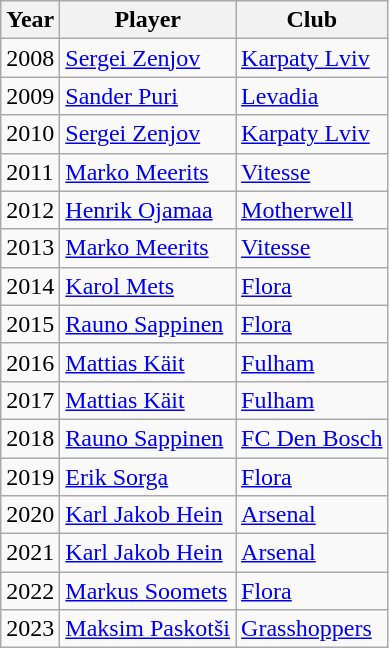<table class="wikitable">
<tr>
<th>Year</th>
<th>Player</th>
<th>Club</th>
</tr>
<tr>
<td>2008</td>
<td><a href='#'>Sergei Zenjov</a></td>
<td> <a href='#'>Karpaty Lviv</a></td>
</tr>
<tr>
<td>2009</td>
<td><a href='#'>Sander Puri</a></td>
<td> <a href='#'>Levadia</a></td>
</tr>
<tr>
<td>2010</td>
<td><a href='#'>Sergei Zenjov</a></td>
<td> <a href='#'>Karpaty Lviv</a></td>
</tr>
<tr>
<td>2011</td>
<td><a href='#'>Marko Meerits</a></td>
<td> <a href='#'>Vitesse</a></td>
</tr>
<tr>
<td>2012</td>
<td><a href='#'>Henrik Ojamaa</a></td>
<td> <a href='#'>Motherwell</a></td>
</tr>
<tr>
<td>2013</td>
<td><a href='#'>Marko Meerits</a></td>
<td> <a href='#'>Vitesse</a></td>
</tr>
<tr>
<td>2014</td>
<td><a href='#'>Karol Mets</a></td>
<td> <a href='#'>Flora</a></td>
</tr>
<tr>
<td>2015</td>
<td><a href='#'>Rauno Sappinen</a></td>
<td> <a href='#'>Flora</a></td>
</tr>
<tr>
<td>2016</td>
<td><a href='#'>Mattias Käit</a></td>
<td> <a href='#'>Fulham</a></td>
</tr>
<tr>
<td>2017</td>
<td><a href='#'>Mattias Käit</a></td>
<td> <a href='#'>Fulham</a></td>
</tr>
<tr>
<td>2018</td>
<td><a href='#'>Rauno Sappinen</a></td>
<td> <a href='#'>FC Den Bosch</a></td>
</tr>
<tr>
<td>2019</td>
<td><a href='#'>Erik Sorga</a></td>
<td> <a href='#'>Flora</a></td>
</tr>
<tr>
<td>2020</td>
<td><a href='#'>Karl Jakob Hein</a></td>
<td> <a href='#'>Arsenal</a></td>
</tr>
<tr>
<td>2021</td>
<td><a href='#'>Karl Jakob Hein</a></td>
<td> <a href='#'>Arsenal</a></td>
</tr>
<tr>
<td>2022</td>
<td><a href='#'>Markus Soomets</a></td>
<td> <a href='#'>Flora</a></td>
</tr>
<tr>
<td>2023</td>
<td><a href='#'>Maksim Paskotši</a></td>
<td> <a href='#'>Grasshoppers</a></td>
</tr>
</table>
